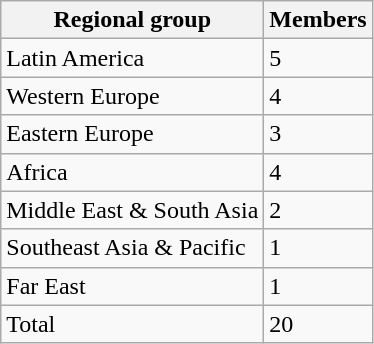<table class="wikitable">
<tr>
<th>Regional group</th>
<th>Members</th>
</tr>
<tr>
<td>Latin America</td>
<td>5</td>
</tr>
<tr>
<td>Western Europe</td>
<td>4</td>
</tr>
<tr>
<td>Eastern Europe</td>
<td>3</td>
</tr>
<tr>
<td>Africa</td>
<td>4</td>
</tr>
<tr>
<td>Middle East & South Asia</td>
<td>2</td>
</tr>
<tr>
<td>Southeast Asia & Pacific</td>
<td>1</td>
</tr>
<tr>
<td>Far East</td>
<td>1</td>
</tr>
<tr>
<td>Total</td>
<td>20</td>
</tr>
</table>
